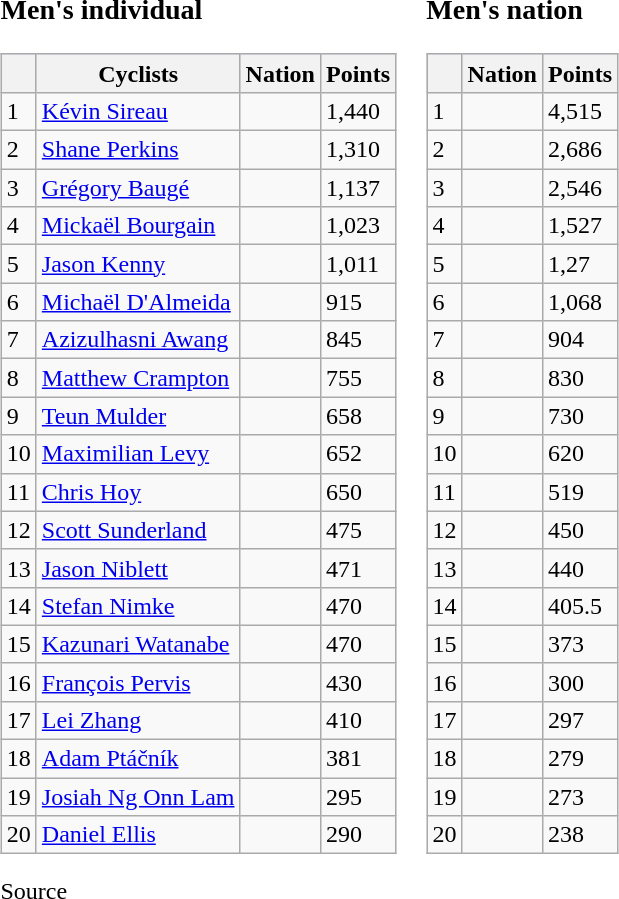<table class="vatop">
<tr valign="top">
<td><br><h3>Men's individual</h3><table class="wikitable sortable">
<tr style=background:#ccccff;>
<th></th>
<th>Cyclists</th>
<th>Nation</th>
<th>Points</th>
</tr>
<tr>
<td>1</td>
<td><a href='#'>Kévin Sireau</a></td>
<td></td>
<td>1,440</td>
</tr>
<tr>
<td>2</td>
<td><a href='#'>Shane Perkins</a></td>
<td></td>
<td>1,310</td>
</tr>
<tr>
<td>3</td>
<td><a href='#'>Grégory Baugé</a></td>
<td></td>
<td>1,137</td>
</tr>
<tr>
<td>4</td>
<td><a href='#'>Mickaël Bourgain</a></td>
<td></td>
<td>1,023</td>
</tr>
<tr>
<td>5</td>
<td><a href='#'>Jason Kenny</a></td>
<td></td>
<td>1,011</td>
</tr>
<tr>
<td>6</td>
<td><a href='#'>Michaël D'Almeida</a></td>
<td></td>
<td>915</td>
</tr>
<tr>
<td>7</td>
<td><a href='#'>Azizulhasni Awang</a></td>
<td></td>
<td>845</td>
</tr>
<tr>
<td>8</td>
<td><a href='#'>Matthew Crampton</a></td>
<td></td>
<td>755</td>
</tr>
<tr>
<td>9</td>
<td><a href='#'>Teun Mulder</a></td>
<td></td>
<td>658</td>
</tr>
<tr>
<td>10</td>
<td><a href='#'>Maximilian Levy</a></td>
<td></td>
<td>652</td>
</tr>
<tr>
<td>11</td>
<td><a href='#'>Chris Hoy</a></td>
<td></td>
<td>650</td>
</tr>
<tr>
<td>12</td>
<td><a href='#'>Scott Sunderland</a></td>
<td></td>
<td>475</td>
</tr>
<tr>
<td>13</td>
<td><a href='#'>Jason Niblett</a></td>
<td></td>
<td>471</td>
</tr>
<tr>
<td>14</td>
<td><a href='#'>Stefan Nimke</a></td>
<td></td>
<td>470</td>
</tr>
<tr>
<td>15</td>
<td><a href='#'>Kazunari Watanabe</a></td>
<td></td>
<td>470</td>
</tr>
<tr>
<td>16</td>
<td><a href='#'>François Pervis</a></td>
<td></td>
<td>430</td>
</tr>
<tr>
<td>17</td>
<td><a href='#'>Lei Zhang</a></td>
<td></td>
<td>410</td>
</tr>
<tr>
<td>18</td>
<td><a href='#'>Adam Ptáčník</a></td>
<td></td>
<td>381</td>
</tr>
<tr>
<td>19</td>
<td><a href='#'>Josiah Ng Onn Lam</a></td>
<td></td>
<td>295</td>
</tr>
<tr>
<td>20</td>
<td><a href='#'>Daniel Ellis</a></td>
<td></td>
<td>290</td>
</tr>
</table>
Source</td>
<td><br><h3>Men's nation</h3><table class="wikitable sortable">
<tr style=background:#ccccff;>
<th></th>
<th>Nation</th>
<th>Points</th>
</tr>
<tr>
<td>1</td>
<td></td>
<td>4,515</td>
</tr>
<tr>
<td>2</td>
<td></td>
<td>2,686</td>
</tr>
<tr>
<td>3</td>
<td></td>
<td>2,546</td>
</tr>
<tr>
<td>4</td>
<td></td>
<td>1,527</td>
</tr>
<tr>
<td>5</td>
<td></td>
<td>1,27</td>
</tr>
<tr>
<td>6</td>
<td></td>
<td>1,068</td>
</tr>
<tr>
<td>7</td>
<td></td>
<td>904</td>
</tr>
<tr>
<td>8</td>
<td></td>
<td>830</td>
</tr>
<tr>
<td>9</td>
<td></td>
<td>730</td>
</tr>
<tr>
<td>10</td>
<td></td>
<td>620</td>
</tr>
<tr>
<td>11</td>
<td></td>
<td>519</td>
</tr>
<tr>
<td>12</td>
<td></td>
<td>450</td>
</tr>
<tr>
<td>13</td>
<td></td>
<td>440</td>
</tr>
<tr>
<td>14</td>
<td></td>
<td>405.5</td>
</tr>
<tr>
<td>15</td>
<td></td>
<td>373</td>
</tr>
<tr>
<td>16</td>
<td></td>
<td>300</td>
</tr>
<tr>
<td>17</td>
<td></td>
<td>297</td>
</tr>
<tr>
<td>18</td>
<td></td>
<td>279</td>
</tr>
<tr>
<td>19</td>
<td></td>
<td>273</td>
</tr>
<tr>
<td>20</td>
<td></td>
<td>238</td>
</tr>
</table>
</td>
</tr>
</table>
